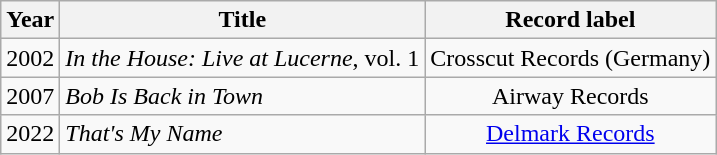<table class="wikitable sortable">
<tr>
<th>Year</th>
<th>Title</th>
<th>Record label</th>
</tr>
<tr>
<td>2002</td>
<td><em>In the House: Live at Lucerne</em>, vol. 1</td>
<td style="text-align:center;">Crosscut Records (Germany)</td>
</tr>
<tr>
<td>2007</td>
<td><em>Bob Is Back in Town</em></td>
<td style="text-align:center;">Airway Records</td>
</tr>
<tr>
<td>2022</td>
<td><em>That's My Name</em></td>
<td style="text-align:center;"><a href='#'>Delmark Records</a></td>
</tr>
</table>
